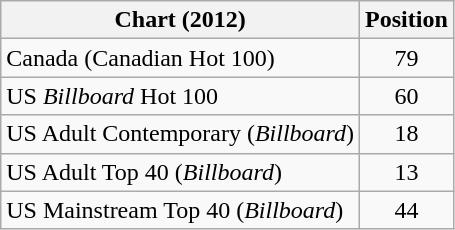<table class="wikitable sortable">
<tr>
<th scope="col">Chart (2012)</th>
<th scope="col">Position</th>
</tr>
<tr>
<td>Canada (Canadian Hot 100)</td>
<td style="text-align:center;">79</td>
</tr>
<tr>
<td>US <em>Billboard</em> Hot 100</td>
<td style="text-align:center;">60</td>
</tr>
<tr>
<td>US Adult Contemporary (<em>Billboard</em>)</td>
<td style="text-align:center;">18</td>
</tr>
<tr>
<td>US Adult Top 40 (<em>Billboard</em>)</td>
<td style="text-align:center;">13</td>
</tr>
<tr>
<td>US Mainstream Top 40 (<em>Billboard</em>)</td>
<td style="text-align:center;">44</td>
</tr>
</table>
